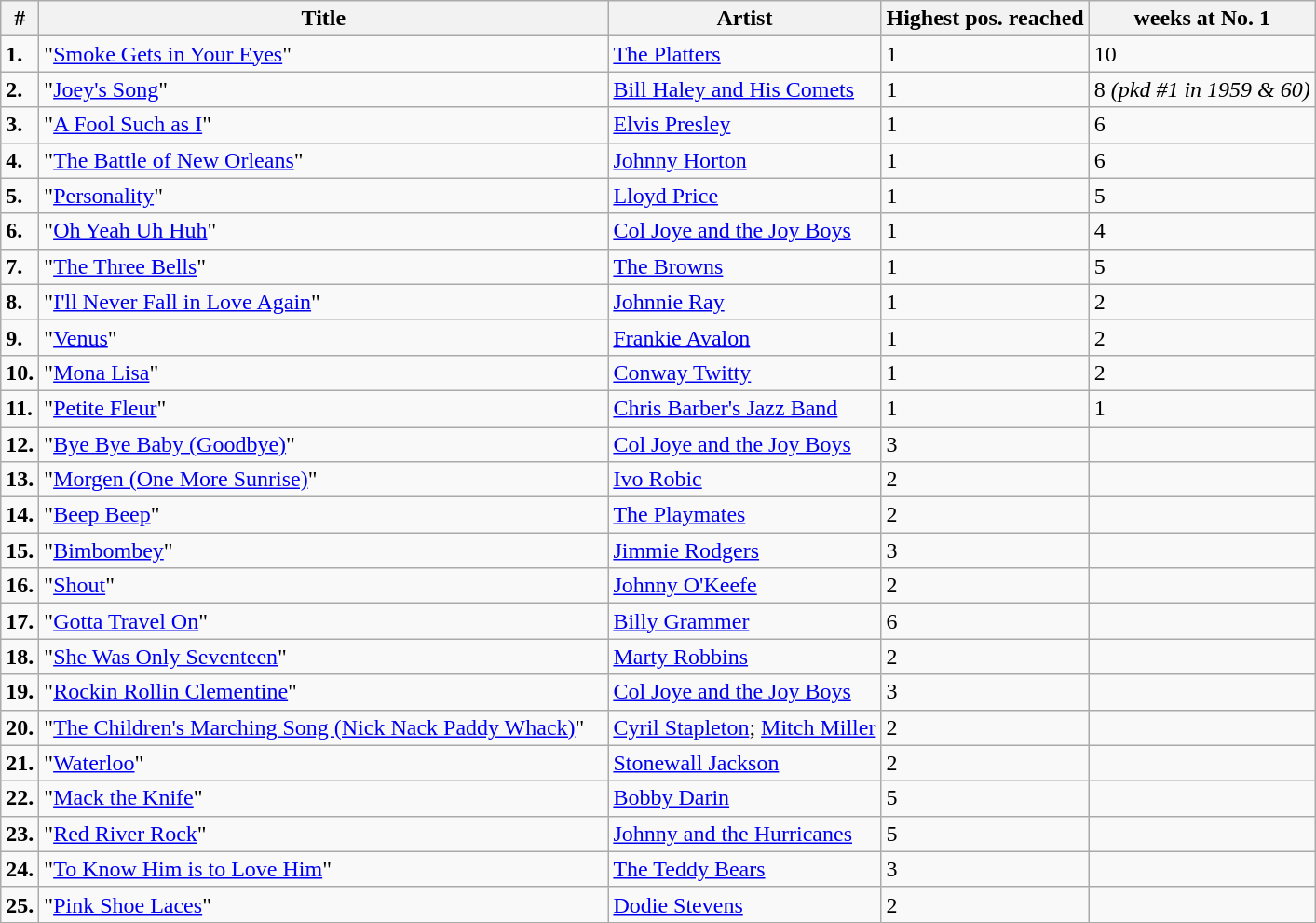<table class="wikitable sortable">
<tr>
<th>#</th>
<th width="400">Title</th>
<th>Artist</th>
<th>Highest pos. reached</th>
<th>weeks at No. 1</th>
</tr>
<tr>
<td><strong>1.</strong></td>
<td>"<a href='#'>Smoke Gets in Your Eyes</a>"</td>
<td><a href='#'>The Platters</a></td>
<td>1</td>
<td>10</td>
</tr>
<tr>
<td><strong>2.</strong></td>
<td>"<a href='#'>Joey's Song</a>"</td>
<td><a href='#'>Bill Haley and His Comets</a></td>
<td>1</td>
<td>8 <em>(pkd #1 in 1959 & 60)</em></td>
</tr>
<tr>
<td><strong>3.</strong></td>
<td>"<a href='#'>A Fool Such as I</a>"</td>
<td><a href='#'>Elvis Presley</a></td>
<td>1</td>
<td>6</td>
</tr>
<tr>
<td><strong>4.</strong></td>
<td>"<a href='#'>The Battle of New Orleans</a>"</td>
<td><a href='#'>Johnny Horton</a></td>
<td>1</td>
<td>6</td>
</tr>
<tr>
<td><strong>5.</strong></td>
<td>"<a href='#'>Personality</a>"</td>
<td><a href='#'>Lloyd Price</a></td>
<td>1</td>
<td>5</td>
</tr>
<tr>
<td><strong>6.</strong></td>
<td>"<a href='#'>Oh Yeah Uh Huh</a>"</td>
<td><a href='#'>Col Joye and the Joy Boys</a></td>
<td>1</td>
<td>4</td>
</tr>
<tr>
<td><strong>7.</strong></td>
<td>"<a href='#'>The Three Bells</a>"</td>
<td><a href='#'>The Browns</a></td>
<td>1</td>
<td>5</td>
</tr>
<tr>
<td><strong>8.</strong></td>
<td>"<a href='#'>I'll Never Fall in Love Again</a>"</td>
<td><a href='#'>Johnnie Ray</a></td>
<td>1</td>
<td>2</td>
</tr>
<tr>
<td><strong>9.</strong></td>
<td>"<a href='#'>Venus</a>"</td>
<td><a href='#'>Frankie Avalon</a></td>
<td>1</td>
<td>2</td>
</tr>
<tr>
<td><strong>10.</strong></td>
<td>"<a href='#'>Mona Lisa</a>"</td>
<td><a href='#'>Conway Twitty</a></td>
<td>1</td>
<td>2</td>
</tr>
<tr>
<td><strong>11.</strong></td>
<td>"<a href='#'>Petite Fleur</a>"</td>
<td><a href='#'>Chris Barber's Jazz Band</a></td>
<td>1</td>
<td>1</td>
</tr>
<tr>
<td><strong>12.</strong></td>
<td>"<a href='#'>Bye Bye Baby (Goodbye)</a>"</td>
<td><a href='#'>Col Joye and the Joy Boys</a></td>
<td>3</td>
<td></td>
</tr>
<tr>
<td><strong>13.</strong></td>
<td>"<a href='#'>Morgen (One More Sunrise)</a>"</td>
<td><a href='#'>Ivo Robic</a></td>
<td>2</td>
<td></td>
</tr>
<tr>
<td><strong>14.</strong></td>
<td>"<a href='#'>Beep Beep</a>"</td>
<td><a href='#'>The Playmates</a></td>
<td>2</td>
<td></td>
</tr>
<tr>
<td><strong>15.</strong></td>
<td>"<a href='#'>Bimbombey</a>"</td>
<td><a href='#'>Jimmie Rodgers</a></td>
<td>3</td>
<td></td>
</tr>
<tr>
<td><strong>16.</strong></td>
<td>"<a href='#'>Shout</a>"</td>
<td><a href='#'>Johnny O'Keefe</a></td>
<td>2</td>
<td></td>
</tr>
<tr>
<td><strong>17.</strong></td>
<td>"<a href='#'>Gotta Travel On</a>"</td>
<td><a href='#'>Billy Grammer</a></td>
<td>6</td>
<td></td>
</tr>
<tr>
<td><strong>18.</strong></td>
<td>"<a href='#'>She Was Only Seventeen</a>"</td>
<td><a href='#'>Marty Robbins</a></td>
<td>2</td>
<td></td>
</tr>
<tr>
<td><strong>19.</strong></td>
<td>"<a href='#'>Rockin Rollin Clementine</a>"</td>
<td><a href='#'>Col Joye and the Joy Boys</a></td>
<td>3</td>
<td></td>
</tr>
<tr>
<td><strong>20.</strong></td>
<td>"<a href='#'>The Children's Marching Song (Nick Nack Paddy Whack)</a>"</td>
<td><a href='#'>Cyril Stapleton</a>; <a href='#'>Mitch Miller</a></td>
<td>2</td>
<td></td>
</tr>
<tr>
<td><strong>21.</strong></td>
<td>"<a href='#'>Waterloo</a>"</td>
<td><a href='#'>Stonewall Jackson</a></td>
<td>2</td>
<td></td>
</tr>
<tr>
<td><strong>22.</strong></td>
<td>"<a href='#'>Mack the Knife</a>"</td>
<td><a href='#'>Bobby Darin</a></td>
<td>5</td>
<td></td>
</tr>
<tr>
<td><strong>23.</strong></td>
<td>"<a href='#'>Red River Rock</a>"</td>
<td><a href='#'>Johnny and the Hurricanes</a></td>
<td>5</td>
<td></td>
</tr>
<tr>
<td><strong>24.</strong></td>
<td>"<a href='#'>To Know Him is to Love Him</a>"</td>
<td><a href='#'>The Teddy Bears</a></td>
<td>3</td>
<td></td>
</tr>
<tr>
<td><strong>25.</strong></td>
<td>"<a href='#'>Pink Shoe Laces</a>"</td>
<td><a href='#'>Dodie Stevens</a></td>
<td>2</td>
<td></td>
</tr>
</table>
